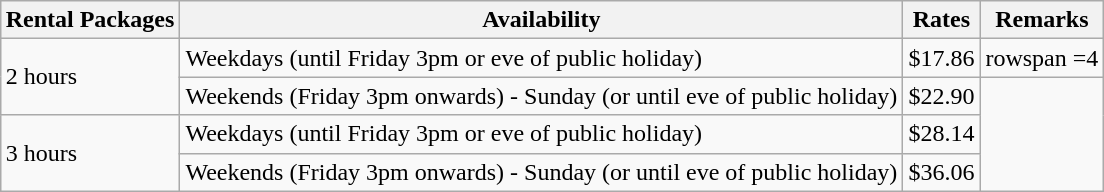<table class="wikitable" style="margin: 1em auto 1em auto">
<tr>
<th>Rental Packages</th>
<th>Availability</th>
<th>Rates</th>
<th>Remarks</th>
</tr>
<tr>
<td rowspan=2>2 hours</td>
<td>Weekdays (until Friday 3pm or eve of public holiday)</td>
<td>$17.86</td>
<td>rowspan =4 </td>
</tr>
<tr>
<td>Weekends (Friday 3pm onwards) - Sunday (or until eve of public holiday)</td>
<td>$22.90</td>
</tr>
<tr>
<td rowspan=2>3 hours</td>
<td>Weekdays (until Friday 3pm or eve of public holiday)</td>
<td>$28.14</td>
</tr>
<tr>
<td>Weekends (Friday 3pm onwards) - Sunday (or until eve of public holiday)</td>
<td>$36.06</td>
</tr>
</table>
